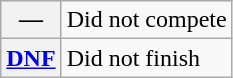<table class="wikitable">
<tr>
<th scope="row">—</th>
<td>Did not compete</td>
</tr>
<tr>
<th scope="row"><a href='#'>DNF</a></th>
<td>Did not finish</td>
</tr>
</table>
